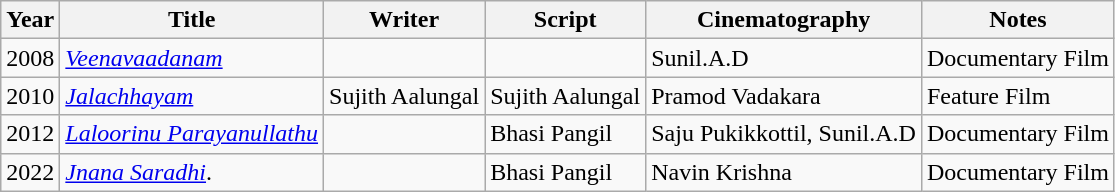<table class="wikitable sortable">
<tr>
<th>Year</th>
<th>Title</th>
<th>Writer</th>
<th>Script</th>
<th>Cinematography</th>
<th class="unsortable">Notes</th>
</tr>
<tr>
<td>2008</td>
<td><em><a href='#'>Veenavaadanam</a></em></td>
<td></td>
<td></td>
<td>Sunil.A.D</td>
<td>Documentary Film</td>
</tr>
<tr>
<td>2010</td>
<td><em><a href='#'>Jalachhayam</a></em></td>
<td>Sujith Aalungal</td>
<td>Sujith Aalungal</td>
<td>Pramod Vadakara</td>
<td>Feature Film</td>
</tr>
<tr>
<td>2012</td>
<td><em><a href='#'>Laloorinu Parayanullathu</a></em></td>
<td></td>
<td>Bhasi Pangil</td>
<td>Saju Pukikkottil, Sunil.A.D</td>
<td>Documentary Film</td>
</tr>
<tr>
<td>2022</td>
<td><em><a href='#'>Jnana Saradhi</a></em>.</td>
<td></td>
<td>Bhasi Pangil</td>
<td>Navin Krishna</td>
<td>Documentary Film</td>
</tr>
</table>
